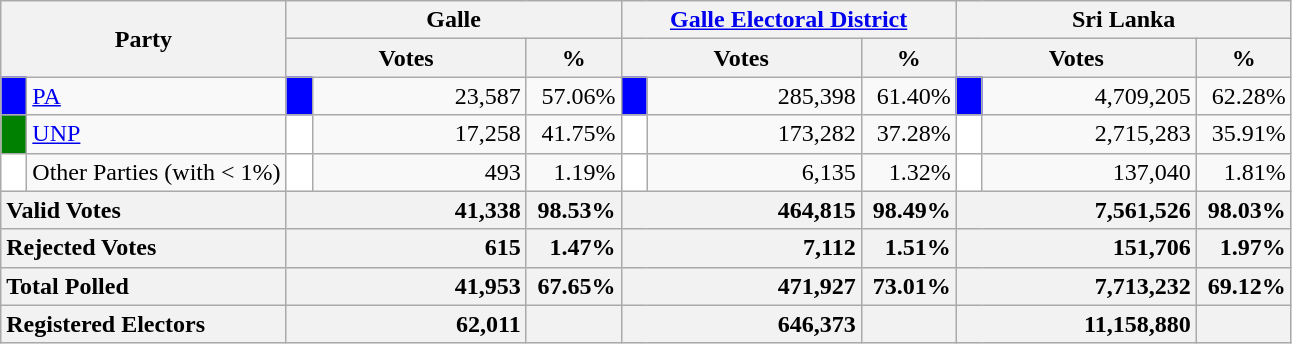<table class="wikitable">
<tr>
<th colspan="2" width="144px"rowspan="2">Party</th>
<th colspan="3" width="216px">Galle</th>
<th colspan="3" width="216px"><a href='#'>Galle Electoral District</a></th>
<th colspan="3" width="216px">Sri Lanka</th>
</tr>
<tr>
<th colspan="2" width="144px">Votes</th>
<th>%</th>
<th colspan="2" width="144px">Votes</th>
<th>%</th>
<th colspan="2" width="144px">Votes</th>
<th>%</th>
</tr>
<tr>
<td style="background-color:blue;" width="10px"></td>
<td style="text-align:left;"><a href='#'>PA</a></td>
<td style="background-color:blue;" width="10px"></td>
<td style="text-align:right;">23,587</td>
<td style="text-align:right;">57.06%</td>
<td style="background-color:blue;" width="10px"></td>
<td style="text-align:right;">285,398</td>
<td style="text-align:right;">61.40%</td>
<td style="background-color:blue;" width="10px"></td>
<td style="text-align:right;">4,709,205</td>
<td style="text-align:right;">62.28%</td>
</tr>
<tr>
<td style="background-color:green;" width="10px"></td>
<td style="text-align:left;"><a href='#'>UNP</a></td>
<td style="background-color:white;" width="10px"></td>
<td style="text-align:right;">17,258</td>
<td style="text-align:right;">41.75%</td>
<td style="background-color:white;" width="10px"></td>
<td style="text-align:right;">173,282</td>
<td style="text-align:right;">37.28%</td>
<td style="background-color:white;" width="10px"></td>
<td style="text-align:right;">2,715,283</td>
<td style="text-align:right;">35.91%</td>
</tr>
<tr>
<td style="background-color:white;" width="10px"></td>
<td style="text-align:left;">Other Parties (with < 1%)</td>
<td style="background-color:white;" width="10px"></td>
<td style="text-align:right;">493</td>
<td style="text-align:right;">1.19%</td>
<td style="background-color:white;" width="10px"></td>
<td style="text-align:right;">6,135</td>
<td style="text-align:right;">1.32%</td>
<td style="background-color:white;" width="10px"></td>
<td style="text-align:right;">137,040</td>
<td style="text-align:right;">1.81%</td>
</tr>
<tr>
<th colspan="2" width="144px"style="text-align:left;">Valid Votes</th>
<th style="text-align:right;"colspan="2" width="144px">41,338</th>
<th style="text-align:right;">98.53%</th>
<th style="text-align:right;"colspan="2" width="144px">464,815</th>
<th style="text-align:right;">98.49%</th>
<th style="text-align:right;"colspan="2" width="144px">7,561,526</th>
<th style="text-align:right;">98.03%</th>
</tr>
<tr>
<th colspan="2" width="144px"style="text-align:left;">Rejected Votes</th>
<th style="text-align:right;"colspan="2" width="144px">615</th>
<th style="text-align:right;">1.47%</th>
<th style="text-align:right;"colspan="2" width="144px">7,112</th>
<th style="text-align:right;">1.51%</th>
<th style="text-align:right;"colspan="2" width="144px">151,706</th>
<th style="text-align:right;">1.97%</th>
</tr>
<tr>
<th colspan="2" width="144px"style="text-align:left;">Total Polled</th>
<th style="text-align:right;"colspan="2" width="144px">41,953</th>
<th style="text-align:right;">67.65%</th>
<th style="text-align:right;"colspan="2" width="144px">471,927</th>
<th style="text-align:right;">73.01%</th>
<th style="text-align:right;"colspan="2" width="144px">7,713,232</th>
<th style="text-align:right;">69.12%</th>
</tr>
<tr>
<th colspan="2" width="144px"style="text-align:left;">Registered Electors</th>
<th style="text-align:right;"colspan="2" width="144px">62,011</th>
<th></th>
<th style="text-align:right;"colspan="2" width="144px">646,373</th>
<th></th>
<th style="text-align:right;"colspan="2" width="144px">11,158,880</th>
<th></th>
</tr>
</table>
